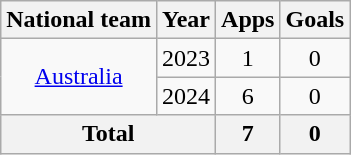<table class="wikitable" style="text-align:center">
<tr>
<th>National team</th>
<th>Year</th>
<th>Apps</th>
<th>Goals</th>
</tr>
<tr>
<td rowspan="2"><a href='#'>Australia</a></td>
<td>2023</td>
<td>1</td>
<td>0</td>
</tr>
<tr>
<td>2024</td>
<td>6</td>
<td>0</td>
</tr>
<tr>
<th colspan="2">Total</th>
<th>7</th>
<th>0</th>
</tr>
</table>
